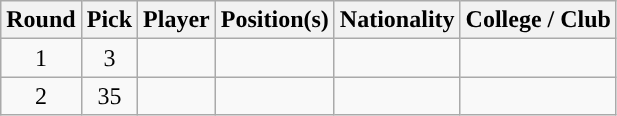<table class="wikitable sortable sortable">
<tr>
<th>Round</th>
<th>Pick</th>
<th>Player</th>
<th>Position(s)</th>
<th>Nationality</th>
<th>College / Club</th>
</tr>
<tr style="text-align: center">
<td>1</td>
<td>3</td>
<td></td>
<td></td>
<td></td>
<td></td>
</tr>
<tr style="text-align: center">
<td>2</td>
<td>35</td>
<td></td>
<td></td>
<td></td>
<td></td>
</tr>
</table>
